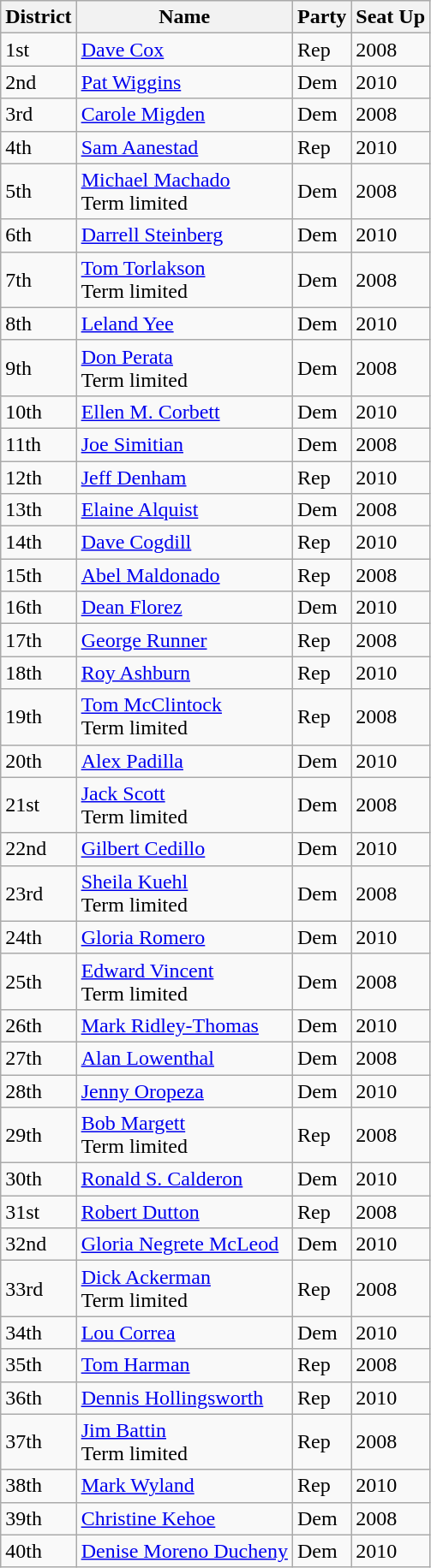<table class="wikitable">
<tr>
<th>District</th>
<th>Name</th>
<th>Party</th>
<th>Seat Up</th>
</tr>
<tr>
<td>1st</td>
<td><a href='#'>Dave Cox</a></td>
<td>Rep</td>
<td>2008</td>
</tr>
<tr>
<td>2nd</td>
<td><a href='#'>Pat Wiggins</a></td>
<td>Dem</td>
<td>2010</td>
</tr>
<tr>
<td>3rd</td>
<td><a href='#'>Carole Migden</a></td>
<td>Dem</td>
<td>2008</td>
</tr>
<tr>
<td>4th</td>
<td><a href='#'>Sam Aanestad</a></td>
<td>Rep</td>
<td>2010</td>
</tr>
<tr>
<td>5th</td>
<td><a href='#'>Michael Machado</a><br>Term limited</td>
<td>Dem</td>
<td>2008</td>
</tr>
<tr>
<td>6th</td>
<td><a href='#'>Darrell Steinberg</a></td>
<td>Dem</td>
<td>2010</td>
</tr>
<tr>
<td>7th</td>
<td><a href='#'>Tom Torlakson</a><br>Term limited</td>
<td>Dem</td>
<td>2008</td>
</tr>
<tr>
<td>8th</td>
<td><a href='#'>Leland Yee</a></td>
<td>Dem</td>
<td>2010</td>
</tr>
<tr>
<td>9th</td>
<td><a href='#'>Don Perata</a><br>Term limited</td>
<td>Dem</td>
<td>2008</td>
</tr>
<tr>
<td>10th</td>
<td><a href='#'>Ellen M. Corbett</a></td>
<td>Dem</td>
<td>2010</td>
</tr>
<tr>
<td>11th</td>
<td><a href='#'>Joe Simitian</a></td>
<td>Dem</td>
<td>2008</td>
</tr>
<tr>
<td>12th</td>
<td><a href='#'>Jeff Denham</a></td>
<td>Rep</td>
<td>2010</td>
</tr>
<tr>
<td>13th</td>
<td><a href='#'>Elaine Alquist</a></td>
<td>Dem</td>
<td>2008</td>
</tr>
<tr>
<td>14th</td>
<td><a href='#'>Dave Cogdill</a></td>
<td>Rep</td>
<td>2010</td>
</tr>
<tr>
<td>15th</td>
<td><a href='#'>Abel Maldonado</a></td>
<td>Rep</td>
<td>2008</td>
</tr>
<tr>
<td>16th</td>
<td><a href='#'>Dean Florez</a></td>
<td>Dem</td>
<td>2010</td>
</tr>
<tr>
<td>17th</td>
<td><a href='#'>George Runner</a></td>
<td>Rep</td>
<td>2008</td>
</tr>
<tr>
<td>18th</td>
<td><a href='#'>Roy Ashburn</a></td>
<td>Rep</td>
<td>2010</td>
</tr>
<tr>
<td>19th</td>
<td><a href='#'>Tom McClintock</a><br>Term limited</td>
<td>Rep</td>
<td>2008</td>
</tr>
<tr>
<td>20th</td>
<td><a href='#'>Alex Padilla</a></td>
<td>Dem</td>
<td>2010</td>
</tr>
<tr>
<td>21st</td>
<td><a href='#'>Jack Scott</a><br>Term limited</td>
<td>Dem</td>
<td>2008</td>
</tr>
<tr>
<td>22nd</td>
<td><a href='#'>Gilbert Cedillo</a></td>
<td>Dem</td>
<td>2010</td>
</tr>
<tr>
<td>23rd</td>
<td><a href='#'>Sheila Kuehl</a><br>Term limited</td>
<td>Dem</td>
<td>2008</td>
</tr>
<tr>
<td>24th</td>
<td><a href='#'>Gloria Romero</a></td>
<td>Dem</td>
<td>2010</td>
</tr>
<tr>
<td>25th</td>
<td><a href='#'>Edward Vincent</a><br>Term limited</td>
<td>Dem</td>
<td>2008</td>
</tr>
<tr>
<td>26th</td>
<td><a href='#'>Mark Ridley-Thomas</a></td>
<td>Dem</td>
<td>2010</td>
</tr>
<tr>
<td>27th</td>
<td><a href='#'>Alan Lowenthal</a></td>
<td>Dem</td>
<td>2008</td>
</tr>
<tr>
<td>28th</td>
<td><a href='#'>Jenny Oropeza</a></td>
<td>Dem</td>
<td>2010</td>
</tr>
<tr>
<td>29th</td>
<td><a href='#'>Bob Margett</a><br>Term limited</td>
<td>Rep</td>
<td>2008</td>
</tr>
<tr>
<td>30th</td>
<td><a href='#'>Ronald S. Calderon</a></td>
<td>Dem</td>
<td>2010</td>
</tr>
<tr>
<td>31st</td>
<td><a href='#'>Robert Dutton</a></td>
<td>Rep</td>
<td>2008</td>
</tr>
<tr>
<td>32nd</td>
<td><a href='#'>Gloria Negrete McLeod</a></td>
<td>Dem</td>
<td>2010</td>
</tr>
<tr>
<td>33rd</td>
<td><a href='#'>Dick Ackerman</a><br>Term limited</td>
<td>Rep</td>
<td>2008</td>
</tr>
<tr>
<td>34th</td>
<td><a href='#'>Lou Correa</a></td>
<td>Dem</td>
<td>2010</td>
</tr>
<tr>
<td>35th</td>
<td><a href='#'>Tom Harman</a></td>
<td>Rep</td>
<td>2008</td>
</tr>
<tr>
<td>36th</td>
<td><a href='#'>Dennis Hollingsworth</a></td>
<td>Rep</td>
<td>2010</td>
</tr>
<tr>
<td>37th</td>
<td><a href='#'>Jim Battin</a><br>Term limited</td>
<td>Rep</td>
<td>2008</td>
</tr>
<tr>
<td>38th</td>
<td><a href='#'>Mark Wyland</a></td>
<td>Rep</td>
<td>2010</td>
</tr>
<tr>
<td>39th</td>
<td><a href='#'>Christine Kehoe</a></td>
<td>Dem</td>
<td>2008</td>
</tr>
<tr>
<td>40th</td>
<td><a href='#'>Denise Moreno Ducheny</a></td>
<td>Dem</td>
<td>2010</td>
</tr>
</table>
